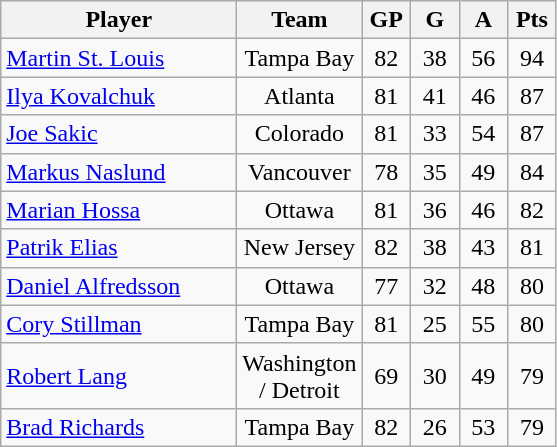<table class="wikitable">
<tr>
<th bgcolor="#DDDDFF" width="150">Player</th>
<th bgcolor="#DDDDFF" width="75">Team</th>
<th bgcolor="#DDDDFF" width="25">GP</th>
<th bgcolor="#DDDDFF" width="25">G</th>
<th bgcolor="#DDDDFF" width="25">A</th>
<th bgcolor="#DDDDFF" width="25">Pts</th>
</tr>
<tr align="center">
<td align="left"><a href='#'>Martin St. Louis</a></td>
<td>Tampa Bay</td>
<td>82</td>
<td>38</td>
<td>56</td>
<td>94</td>
</tr>
<tr align="center">
<td align="left"><a href='#'>Ilya Kovalchuk</a></td>
<td>Atlanta</td>
<td>81</td>
<td>41</td>
<td>46</td>
<td>87</td>
</tr>
<tr align="center">
<td align="left"><a href='#'>Joe Sakic</a></td>
<td>Colorado</td>
<td>81</td>
<td>33</td>
<td>54</td>
<td>87</td>
</tr>
<tr align="center">
<td align="left"><a href='#'>Markus Naslund</a></td>
<td>Vancouver</td>
<td>78</td>
<td>35</td>
<td>49</td>
<td>84</td>
</tr>
<tr align="center">
<td align="left"><a href='#'>Marian Hossa</a></td>
<td>Ottawa</td>
<td>81</td>
<td>36</td>
<td>46</td>
<td>82</td>
</tr>
<tr align="center">
<td align="left"><a href='#'>Patrik Elias</a></td>
<td>New Jersey</td>
<td>82</td>
<td>38</td>
<td>43</td>
<td>81</td>
</tr>
<tr align="center">
<td align="left"><a href='#'>Daniel Alfredsson</a></td>
<td>Ottawa</td>
<td>77</td>
<td>32</td>
<td>48</td>
<td>80</td>
</tr>
<tr align="center">
<td align="left"><a href='#'>Cory Stillman</a></td>
<td>Tampa Bay</td>
<td>81</td>
<td>25</td>
<td>55</td>
<td>80</td>
</tr>
<tr align="center">
<td align="left"><a href='#'>Robert Lang</a></td>
<td>Washington / Detroit</td>
<td>69</td>
<td>30</td>
<td>49</td>
<td>79</td>
</tr>
<tr align="center">
<td align="left"><a href='#'>Brad Richards</a></td>
<td>Tampa Bay</td>
<td>82</td>
<td>26</td>
<td>53</td>
<td>79</td>
</tr>
</table>
